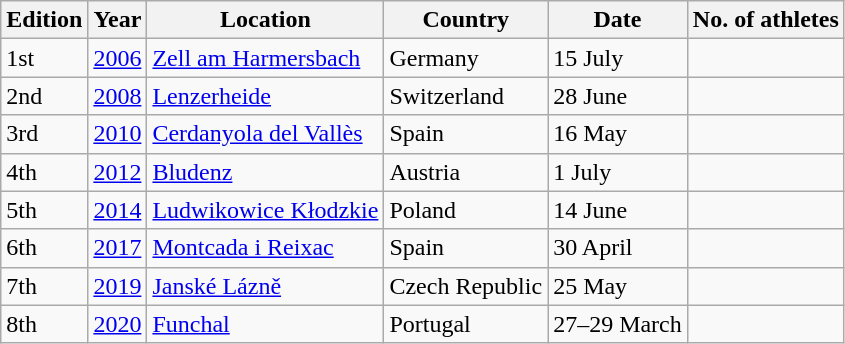<table class="wikitable">
<tr>
<th>Edition</th>
<th>Year</th>
<th>Location</th>
<th>Country</th>
<th>Date</th>
<th>No. of athletes</th>
</tr>
<tr>
<td>1st</td>
<td align=center><a href='#'>2006</a></td>
<td><a href='#'>Zell am Harmersbach</a></td>
<td>Germany</td>
<td>15 July</td>
<td></td>
</tr>
<tr>
<td>2nd</td>
<td align=center><a href='#'>2008</a></td>
<td><a href='#'>Lenzerheide</a></td>
<td>Switzerland</td>
<td>28 June</td>
<td></td>
</tr>
<tr>
<td>3rd</td>
<td align=center><a href='#'>2010</a></td>
<td><a href='#'>Cerdanyola del Vallès</a></td>
<td>Spain</td>
<td>16 May</td>
<td></td>
</tr>
<tr>
<td>4th</td>
<td align=center><a href='#'>2012</a></td>
<td><a href='#'>Bludenz</a></td>
<td>Austria</td>
<td>1 July</td>
<td></td>
</tr>
<tr>
<td>5th</td>
<td align=center><a href='#'>2014</a></td>
<td><a href='#'>Ludwikowice Kłodzkie</a></td>
<td>Poland</td>
<td>14 June</td>
<td></td>
</tr>
<tr>
<td>6th</td>
<td align=center><a href='#'>2017</a></td>
<td><a href='#'>Montcada i Reixac</a></td>
<td>Spain</td>
<td>30 April</td>
<td></td>
</tr>
<tr>
<td>7th</td>
<td align=center><a href='#'>2019</a></td>
<td><a href='#'>Janské Lázně</a></td>
<td>Czech Republic</td>
<td>25 May</td>
<td></td>
</tr>
<tr>
<td>8th</td>
<td align=center><a href='#'>2020</a></td>
<td><a href='#'>Funchal</a></td>
<td>Portugal</td>
<td>27–29 March</td>
</tr>
</table>
